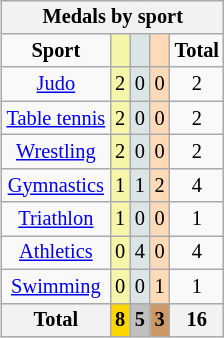<table class="wikitable" style="font-size:85%; float:right">
<tr style="background:#efefef;">
<th colspan=7><strong>Medals by sport</strong></th>
</tr>
<tr align=center>
<td><strong>Sport</strong></td>
<td style="background:#f7f6a8;"></td>
<td style="background:#dce5e5;"></td>
<td style="background:#ffdab9;"></td>
<td><strong>Total</strong></td>
</tr>
<tr align=center>
<td><a href='#'>Judo</a></td>
<td style="background:#f7f6a8;">2</td>
<td style="background:#dce5e5;">0</td>
<td style="background:#ffdab9;">0</td>
<td>2</td>
</tr>
<tr align=center>
<td><a href='#'>Table tennis</a></td>
<td style="background:#f7f6a8;">2</td>
<td style="background:#dce5e5;">0</td>
<td style="background:#ffdab9;">0</td>
<td>2</td>
</tr>
<tr align=center>
<td><a href='#'>Wrestling</a></td>
<td style="background:#f7f6a8;">2</td>
<td style="background:#dce5e5;">0</td>
<td style="background:#ffdab9;">0</td>
<td>2</td>
</tr>
<tr align=center>
<td><a href='#'>Gymnastics</a></td>
<td style="background:#f7f6a8;">1</td>
<td style="background:#dce5e5;">1</td>
<td style="background:#ffdab9;">2</td>
<td>4</td>
</tr>
<tr align=center>
<td><a href='#'>Triathlon</a></td>
<td style="background:#f7f6a8;">1</td>
<td style="background:#dce5e5;">0</td>
<td style="background:#ffdab9;">0</td>
<td>1</td>
</tr>
<tr align=center>
<td><a href='#'>Athletics</a></td>
<td style="background:#f7f6a8;">0</td>
<td style="background:#dce5e5;">4</td>
<td style="background:#ffdab9;">0</td>
<td>4</td>
</tr>
<tr align=center>
<td><a href='#'>Swimming</a></td>
<td style="background:#f7f6a8;">0</td>
<td style="background:#dce5e5;">0</td>
<td style="background:#ffdab9;">1</td>
<td>1</td>
</tr>
<tr align=center>
<th><strong>Total</strong></th>
<th style="background:gold;"><strong>8</strong></th>
<th style="background:silver;"><strong>5</strong></th>
<th style="background:#c96;"><strong>3</strong></th>
<th><strong>16</strong></th>
</tr>
</table>
